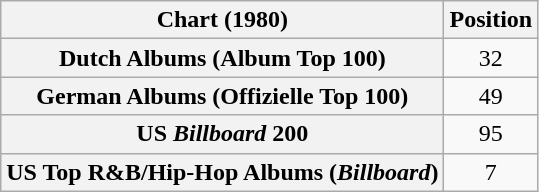<table class="wikitable sortable plainrowheaders" style="text-align:center">
<tr>
<th>Chart (1980)</th>
<th>Position</th>
</tr>
<tr>
<th scope="row">Dutch Albums (Album Top 100)</th>
<td>32</td>
</tr>
<tr>
<th scope="row">German Albums (Offizielle Top 100)</th>
<td>49</td>
</tr>
<tr>
<th scope="row">US <em>Billboard</em> 200</th>
<td>95</td>
</tr>
<tr>
<th scope="row">US Top R&B/Hip-Hop Albums (<em>Billboard</em>)</th>
<td>7</td>
</tr>
</table>
